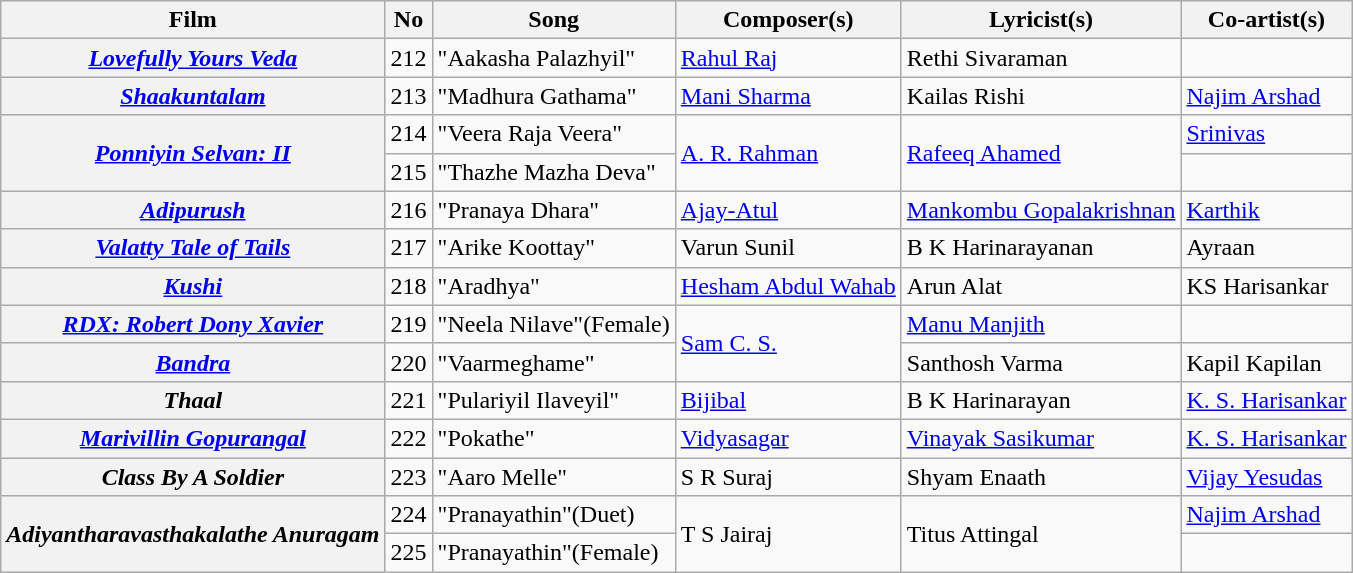<table class="wikitable">
<tr>
<th>Film</th>
<th>No</th>
<th>Song</th>
<th>Composer(s)</th>
<th>Lyricist(s)</th>
<th>Co-artist(s)</th>
</tr>
<tr>
<th><em><a href='#'>Lovefully Yours Veda</a></em></th>
<td>212</td>
<td>"Aakasha Palazhyil"</td>
<td><a href='#'>Rahul Raj</a></td>
<td>Rethi Sivaraman</td>
<td></td>
</tr>
<tr>
<th><em><a href='#'>Shaakuntalam</a></em></th>
<td>213</td>
<td>"Madhura Gathama"</td>
<td><a href='#'>Mani Sharma</a></td>
<td>Kailas Rishi</td>
<td><a href='#'>Najim Arshad</a></td>
</tr>
<tr>
<th rowspan="2"><em><a href='#'>Ponniyin Selvan: II</a></em></th>
<td>214</td>
<td>"Veera Raja Veera"</td>
<td rowspan="2"><a href='#'>A. R. Rahman</a></td>
<td rowspan="2"><a href='#'>Rafeeq Ahamed</a></td>
<td><a href='#'>Srinivas</a></td>
</tr>
<tr>
<td>215</td>
<td>"Thazhe Mazha Deva"</td>
<td></td>
</tr>
<tr>
<th><em><a href='#'>Adipurush</a></em></th>
<td>216</td>
<td>"Pranaya Dhara"</td>
<td><a href='#'>Ajay-Atul</a></td>
<td><a href='#'>Mankombu Gopalakrishnan</a></td>
<td><a href='#'>Karthik</a></td>
</tr>
<tr>
<th><em><a href='#'>Valatty Tale of Tails</a></em></th>
<td>217</td>
<td>"Arike Koottay"</td>
<td>Varun Sunil</td>
<td>B K Harinarayanan</td>
<td>Ayraan</td>
</tr>
<tr>
<th><a href='#'><em>Kushi</em></a></th>
<td>218</td>
<td>"Aradhya"</td>
<td><a href='#'>Hesham Abdul Wahab</a></td>
<td>Arun Alat</td>
<td>KS Harisankar</td>
</tr>
<tr>
<th><em><a href='#'>RDX: Robert Dony Xavier</a></em></th>
<td>219</td>
<td>"Neela Nilave"(Female)</td>
<td rowspan="2"><a href='#'>Sam C. S.</a></td>
<td><a href='#'>Manu Manjith</a></td>
<td></td>
</tr>
<tr>
<th><a href='#'><em>Bandra</em></a></th>
<td>220</td>
<td>"Vaarmeghame"</td>
<td>Santhosh Varma</td>
<td>Kapil Kapilan</td>
</tr>
<tr>
<th><em>Thaal</em></th>
<td>221</td>
<td>"Pulariyil Ilaveyil"</td>
<td><a href='#'>Bijibal</a></td>
<td>B K Harinarayan</td>
<td><a href='#'>K. S. Harisankar</a></td>
</tr>
<tr>
<th><em><a href='#'>Marivillin Gopurangal</a></em></th>
<td>222</td>
<td>"Pokathe"</td>
<td><a href='#'>Vidyasagar</a></td>
<td><a href='#'>Vinayak Sasikumar</a></td>
<td><a href='#'>K. S. Harisankar</a></td>
</tr>
<tr>
<th><em>Class By A Soldier</em></th>
<td>223</td>
<td>"Aaro Melle"</td>
<td>S R Suraj</td>
<td>Shyam Enaath</td>
<td><a href='#'>Vijay Yesudas</a></td>
</tr>
<tr>
<th rowspan="2"><em>Adiyantharavasthakalathe Anuragam</em></th>
<td>224</td>
<td>"Pranayathin"(Duet)</td>
<td rowspan="2">T S Jairaj</td>
<td rowspan="2">Titus Attingal</td>
<td><a href='#'>Najim Arshad</a></td>
</tr>
<tr>
<td>225</td>
<td>"Pranayathin"(Female)</td>
<td></td>
</tr>
</table>
